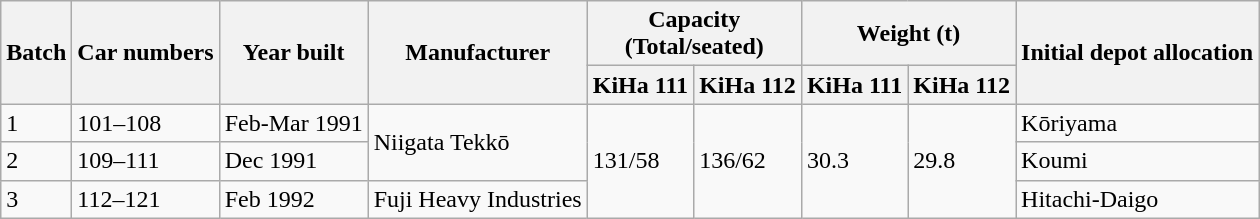<table class="wikitable">
<tr>
<th rowspan=2>Batch</th>
<th rowspan=2>Car numbers</th>
<th rowspan=2>Year built</th>
<th rowspan=2>Manufacturer</th>
<th colspan=2>Capacity<br>(Total/seated)</th>
<th colspan=2>Weight (t)</th>
<th rowspan=2>Initial depot allocation</th>
</tr>
<tr>
<th>KiHa 111</th>
<th>KiHa 112</th>
<th>KiHa 111</th>
<th>KiHa 112</th>
</tr>
<tr>
<td>1</td>
<td>101–108</td>
<td>Feb-Mar 1991</td>
<td rowspan="2">Niigata Tekkō</td>
<td rowspan=3>131/58</td>
<td rowspan=3>136/62</td>
<td rowspan=3>30.3</td>
<td rowspan=3>29.8</td>
<td>Kōriyama</td>
</tr>
<tr>
<td>2</td>
<td>109–111</td>
<td>Dec 1991</td>
<td>Koumi</td>
</tr>
<tr>
<td>3</td>
<td>112–121</td>
<td>Feb 1992</td>
<td>Fuji Heavy Industries</td>
<td>Hitachi-Daigo</td>
</tr>
</table>
